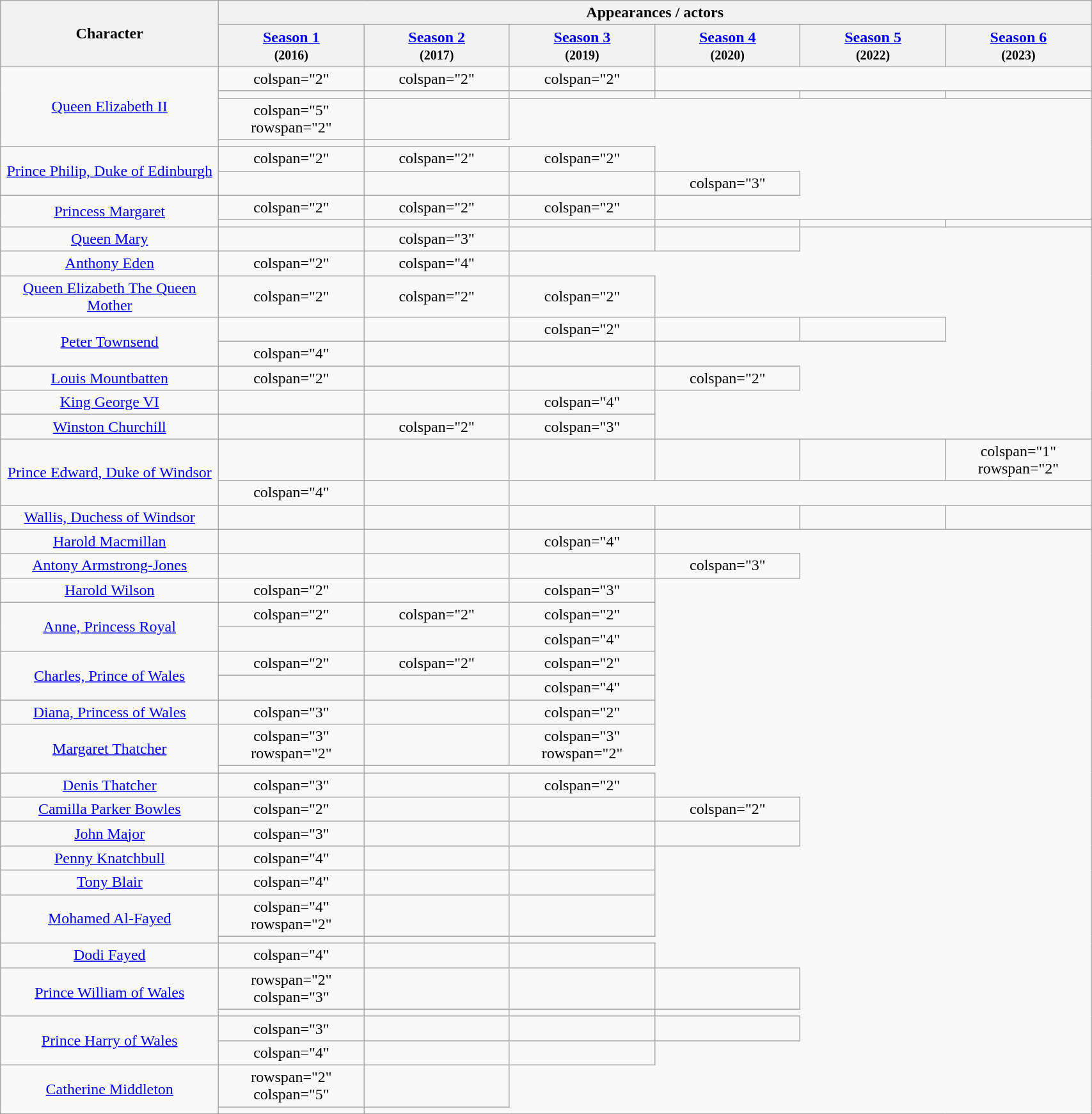<table class="wikitable plainrowheaders" style="text-align:center; width:90%">
<tr>
<th rowspan="2" style="width:15%;">Character</th>
<th colspan="6">Appearances / actors</th>
</tr>
<tr>
<th style="width:10%;"><a href='#'>Season 1</a><br><small>(2016)</small></th>
<th style="width:10%;"><a href='#'>Season 2</a><br><small>(2017)</small></th>
<th style="width:10%;"><a href='#'>Season 3</a><br><small>(2019)</small></th>
<th style="width:10%;"><a href='#'>Season 4</a><br><small>(2020)</small></th>
<th style="width:10%;"><a href='#'>Season 5</a><br><small>(2022)</small></th>
<th style="width:10%;"><a href='#'>Season 6</a><br><small>(2023)</small></th>
</tr>
<tr>
<td rowspan="4"><a href='#'>Queen Elizabeth II</a></td>
<td>colspan="2" </td>
<td>colspan="2" </td>
<td>colspan="2" </td>
</tr>
<tr>
<td></td>
<td></td>
<td></td>
<td></td>
<td></td>
<td></td>
</tr>
<tr>
<td>colspan="5" rowspan="2" </td>
<td></td>
</tr>
<tr>
<td></td>
</tr>
<tr>
<td rowspan="2"><a href='#'>Prince Philip, Duke of Edinburgh</a></td>
<td>colspan="2" </td>
<td>colspan="2" </td>
<td>colspan="2" </td>
</tr>
<tr>
<td></td>
<td></td>
<td></td>
<td>colspan="3" </td>
</tr>
<tr>
<td rowspan="2"><a href='#'>Princess Margaret</a></td>
<td>colspan="2" </td>
<td>colspan="2" </td>
<td>colspan="2" </td>
</tr>
<tr>
<td></td>
<td></td>
<td></td>
<td></td>
<td></td>
<td></td>
</tr>
<tr>
<td><a href='#'>Queen Mary</a></td>
<td></td>
<td>colspan="3" </td>
<td></td>
<td></td>
</tr>
<tr>
<td><a href='#'>Anthony Eden</a></td>
<td>colspan="2" </td>
<td>colspan="4" </td>
</tr>
<tr>
<td><a href='#'>Queen Elizabeth The Queen Mother</a></td>
<td>colspan="2" </td>
<td>colspan="2" </td>
<td>colspan="2" </td>
</tr>
<tr>
<td rowspan="2"><a href='#'>Peter Townsend</a></td>
<td></td>
<td></td>
<td>colspan="2" </td>
<td></td>
<td></td>
</tr>
<tr>
<td>colspan="4" </td>
<td></td>
<td></td>
</tr>
<tr>
<td><a href='#'>Louis Mountbatten</a></td>
<td>colspan="2" </td>
<td></td>
<td></td>
<td>colspan="2" </td>
</tr>
<tr>
<td><a href='#'>King George VI</a></td>
<td></td>
<td></td>
<td>colspan="4" </td>
</tr>
<tr>
<td><a href='#'>Winston Churchill</a></td>
<td></td>
<td>colspan="2" </td>
<td>colspan="3" </td>
</tr>
<tr>
<td rowspan="2"><a href='#'>Prince Edward, Duke of Windsor</a></td>
<td></td>
<td></td>
<td></td>
<td></td>
<td></td>
<td>colspan="1" rowspan="2" </td>
</tr>
<tr>
<td>colspan="4" </td>
<td></td>
</tr>
<tr>
<td><a href='#'>Wallis, Duchess of Windsor</a></td>
<td></td>
<td></td>
<td></td>
<td></td>
<td></td>
<td></td>
</tr>
<tr>
<td><a href='#'>Harold Macmillan</a></td>
<td></td>
<td></td>
<td>colspan="4" </td>
</tr>
<tr>
<td><a href='#'>Antony Armstrong-Jones</a></td>
<td></td>
<td></td>
<td></td>
<td>colspan="3" </td>
</tr>
<tr>
<td><a href='#'>Harold Wilson</a></td>
<td>colspan="2" </td>
<td></td>
<td>colspan="3" </td>
</tr>
<tr>
<td rowspan="2"><a href='#'>Anne, Princess Royal</a></td>
<td>colspan="2" </td>
<td>colspan="2" </td>
<td>colspan="2" </td>
</tr>
<tr>
<td></td>
<td></td>
<td>colspan="4" </td>
</tr>
<tr>
<td rowspan="2"><a href='#'>Charles, Prince of Wales</a></td>
<td>colspan="2" </td>
<td>colspan="2" </td>
<td>colspan="2" </td>
</tr>
<tr>
<td></td>
<td></td>
<td>colspan="4" </td>
</tr>
<tr>
<td><a href='#'>Diana, Princess of Wales</a></td>
<td>colspan="3" </td>
<td></td>
<td>colspan="2" </td>
</tr>
<tr>
<td rowspan="2"><a href='#'>Margaret Thatcher</a></td>
<td>colspan="3" rowspan="2" </td>
<td></td>
<td>colspan="3" rowspan="2" </td>
</tr>
<tr>
<td></td>
</tr>
<tr>
<td><a href='#'>Denis Thatcher</a></td>
<td>colspan="3" </td>
<td></td>
<td>colspan="2" </td>
</tr>
<tr>
<td><a href='#'>Camilla Parker Bowles</a></td>
<td>colspan="2" </td>
<td></td>
<td></td>
<td>colspan="2" </td>
</tr>
<tr>
<td><a href='#'>John Major</a></td>
<td>colspan="3" </td>
<td></td>
<td></td>
<td></td>
</tr>
<tr>
<td><a href='#'>Penny Knatchbull</a></td>
<td>colspan="4" </td>
<td></td>
<td></td>
</tr>
<tr>
<td><a href='#'>Tony Blair</a></td>
<td>colspan="4" </td>
<td></td>
<td></td>
</tr>
<tr>
<td rowspan="2"><a href='#'>Mohamed Al-Fayed</a></td>
<td>colspan="4" rowspan="2" </td>
<td></td>
<td></td>
</tr>
<tr>
<td></td>
<td></td>
</tr>
<tr>
<td><a href='#'>Dodi Fayed</a></td>
<td>colspan="4" </td>
<td></td>
<td></td>
</tr>
<tr>
<td rowspan="2"><a href='#'>Prince William of Wales</a></td>
<td>rowspan="2" colspan="3" </td>
<td></td>
<td></td>
<td></td>
</tr>
<tr>
<td></td>
<td></td>
<td></td>
</tr>
<tr>
<td rowspan="2"><a href='#'>Prince Harry of Wales</a></td>
<td>colspan="3" </td>
<td></td>
<td></td>
<td></td>
</tr>
<tr>
<td>colspan="4" </td>
<td></td>
<td></td>
</tr>
<tr>
<td rowspan="2"><a href='#'>Catherine Middleton</a></td>
<td>rowspan="2" colspan="5" </td>
<td></td>
</tr>
<tr>
<td></td>
</tr>
</table>
